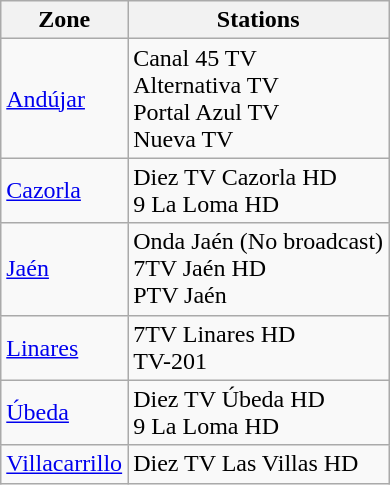<table class="wikitable">
<tr>
<th>Zone</th>
<th>Stations</th>
</tr>
<tr>
<td><a href='#'>Andújar</a></td>
<td>Canal 45 TV<br>Alternativa TV<br>Portal Azul TV<br>Nueva TV</td>
</tr>
<tr>
<td><a href='#'>Cazorla</a></td>
<td>Diez TV Cazorla HD<br>9 La Loma HD</td>
</tr>
<tr>
<td><a href='#'>Jaén</a></td>
<td>Onda Jaén (No broadcast)<br>7TV Jaén HD<br>PTV Jaén</td>
</tr>
<tr>
<td><a href='#'>Linares</a></td>
<td>7TV Linares HD<br>TV-201</td>
</tr>
<tr>
<td><a href='#'>Úbeda</a></td>
<td>Diez TV Úbeda HD<br>9 La Loma HD</td>
</tr>
<tr>
<td><a href='#'>Villacarrillo</a></td>
<td>Diez TV Las Villas HD</td>
</tr>
</table>
